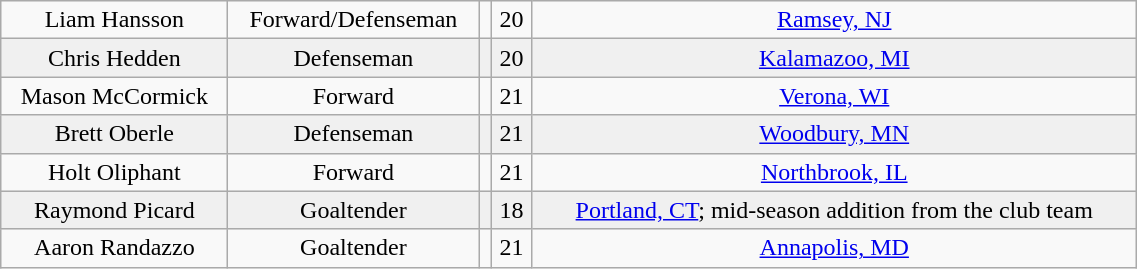<table class="wikitable" width="60%">
<tr align="center" bgcolor="">
<td>Liam Hansson</td>
<td>Forward/Defenseman</td>
<td></td>
<td>20</td>
<td><a href='#'>Ramsey, NJ</a></td>
</tr>
<tr align="center" bgcolor="f0f0f0">
<td>Chris Hedden</td>
<td>Defenseman</td>
<td></td>
<td>20</td>
<td><a href='#'>Kalamazoo, MI</a></td>
</tr>
<tr align="center" bgcolor="">
<td>Mason McCormick</td>
<td>Forward</td>
<td></td>
<td>21</td>
<td><a href='#'>Verona, WI</a></td>
</tr>
<tr align="center" bgcolor="f0f0f0">
<td>Brett Oberle</td>
<td>Defenseman</td>
<td></td>
<td>21</td>
<td><a href='#'>Woodbury, MN</a></td>
</tr>
<tr align="center" bgcolor="">
<td>Holt Oliphant</td>
<td>Forward</td>
<td></td>
<td>21</td>
<td><a href='#'>Northbrook, IL</a></td>
</tr>
<tr align="center" bgcolor="f0f0f0">
<td>Raymond Picard</td>
<td>Goaltender</td>
<td></td>
<td>18</td>
<td><a href='#'>Portland, CT</a>; mid-season addition from the club team</td>
</tr>
<tr align="center" bgcolor="">
<td>Aaron Randazzo</td>
<td>Goaltender</td>
<td></td>
<td>21</td>
<td><a href='#'>Annapolis, MD</a></td>
</tr>
</table>
